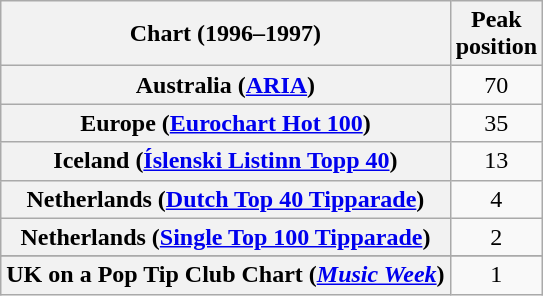<table class="wikitable sortable plainrowheaders" style="text-align:center">
<tr>
<th>Chart (1996–1997)</th>
<th>Peak<br>position</th>
</tr>
<tr>
<th scope="row">Australia (<a href='#'>ARIA</a>)</th>
<td>70</td>
</tr>
<tr>
<th scope="row">Europe (<a href='#'>Eurochart Hot 100</a>)</th>
<td>35</td>
</tr>
<tr>
<th scope="row">Iceland (<a href='#'>Íslenski Listinn Topp 40</a>)</th>
<td>13</td>
</tr>
<tr>
<th scope="row">Netherlands (<a href='#'>Dutch Top 40 Tipparade</a>)</th>
<td>4</td>
</tr>
<tr>
<th scope="row">Netherlands (<a href='#'>Single Top 100 Tipparade</a>)</th>
<td>2</td>
</tr>
<tr>
</tr>
<tr>
</tr>
<tr>
<th scope="row">UK on a Pop Tip Club Chart (<em><a href='#'>Music Week</a></em>)<br></th>
<td>1</td>
</tr>
</table>
